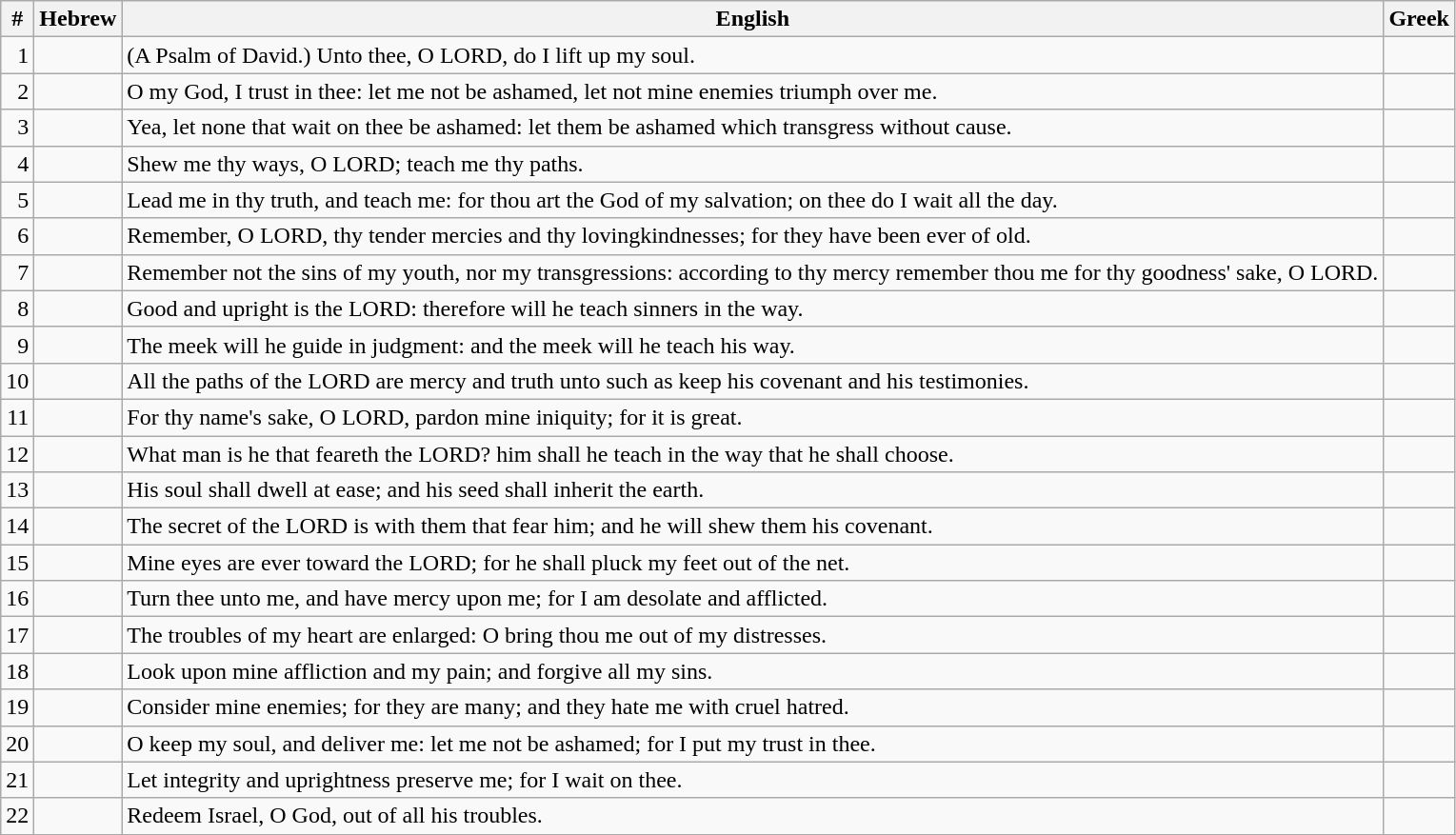<table class=wikitable>
<tr>
<th>#</th>
<th>Hebrew</th>
<th>English</th>
<th>Greek</th>
</tr>
<tr>
<td style="text-align:right">1</td>
<td style="text-align:right"></td>
<td>(A Psalm of David.) Unto thee, O LORD, do I lift up my soul.</td>
<td></td>
</tr>
<tr>
<td style="text-align:right">2</td>
<td style="text-align:right"></td>
<td>O my God, I trust in thee: let me not be ashamed, let not mine enemies triumph over me.</td>
<td></td>
</tr>
<tr>
<td style="text-align:right">3</td>
<td style="text-align:right"></td>
<td>Yea, let none that wait on thee be ashamed: let them be ashamed which transgress without cause.</td>
<td></td>
</tr>
<tr>
<td style="text-align:right">4</td>
<td style="text-align:right"></td>
<td>Shew me thy ways, O LORD; teach me thy paths.</td>
<td></td>
</tr>
<tr>
<td style="text-align:right">5</td>
<td style="text-align:right"></td>
<td>Lead me in thy truth, and teach me: for thou art the God of my salvation; on thee do I wait all the day.</td>
<td></td>
</tr>
<tr>
<td style="text-align:right">6</td>
<td style="text-align:right"></td>
<td>Remember, O LORD, thy tender mercies and thy lovingkindnesses; for they have been ever of old.</td>
<td></td>
</tr>
<tr>
<td style="text-align:right">7</td>
<td style="text-align:right"></td>
<td>Remember not the sins of my youth, nor my transgressions: according to thy mercy remember thou me for thy goodness' sake, O LORD.</td>
<td></td>
</tr>
<tr>
<td style="text-align:right">8</td>
<td style="text-align:right"></td>
<td>Good and upright is the LORD: therefore will he teach sinners in the way.</td>
<td></td>
</tr>
<tr>
<td style="text-align:right">9</td>
<td style="text-align:right"></td>
<td>The meek will he guide in judgment: and the meek will he teach his way.</td>
<td></td>
</tr>
<tr>
<td style="text-align:right">10</td>
<td style="text-align:right"></td>
<td>All the paths of the LORD are mercy and truth unto such as keep his covenant and his testimonies.</td>
<td></td>
</tr>
<tr>
<td style="text-align:right">11</td>
<td style="text-align:right"></td>
<td>For thy name's sake, O LORD, pardon mine iniquity; for it is great.</td>
<td></td>
</tr>
<tr>
<td style="text-align:right">12</td>
<td style="text-align:right"></td>
<td>What man is he that feareth the LORD? him shall he teach in the way that he shall choose.</td>
<td></td>
</tr>
<tr>
<td style="text-align:right">13</td>
<td style="text-align:right"></td>
<td>His soul shall dwell at ease; and his seed shall inherit the earth.</td>
<td></td>
</tr>
<tr>
<td style="text-align:right">14</td>
<td style="text-align:right"></td>
<td>The secret of the LORD is with them that fear him; and he will shew them his covenant.</td>
<td></td>
</tr>
<tr>
<td style="text-align:right">15</td>
<td style="text-align:right"></td>
<td>Mine eyes are ever toward the LORD; for he shall pluck my feet out of the net.</td>
<td></td>
</tr>
<tr>
<td style="text-align:right">16</td>
<td style="text-align:right"></td>
<td>Turn thee unto me, and have mercy upon me; for I am desolate and afflicted.</td>
<td></td>
</tr>
<tr>
<td style="text-align:right">17</td>
<td style="text-align:right"></td>
<td>The troubles of my heart are enlarged: O bring thou me out of my distresses.</td>
<td></td>
</tr>
<tr>
<td style="text-align:right">18</td>
<td style="text-align:right"></td>
<td>Look upon mine affliction and my pain; and forgive all my sins.</td>
<td></td>
</tr>
<tr>
<td style="text-align:right">19</td>
<td style="text-align:right"></td>
<td>Consider mine enemies; for they are many; and they hate me with cruel hatred.</td>
<td></td>
</tr>
<tr>
<td style="text-align:right">20</td>
<td style="text-align:right"></td>
<td>O keep my soul, and deliver me: let me not be ashamed; for I put my trust in thee.</td>
<td></td>
</tr>
<tr>
<td style="text-align:right">21</td>
<td style="text-align:right"></td>
<td>Let integrity and uprightness preserve me; for I wait on thee.</td>
<td></td>
</tr>
<tr>
<td style="text-align:right">22</td>
<td style="text-align:right"></td>
<td>Redeem Israel, O God, out of all his troubles.</td>
<td></td>
</tr>
<tr>
</tr>
</table>
